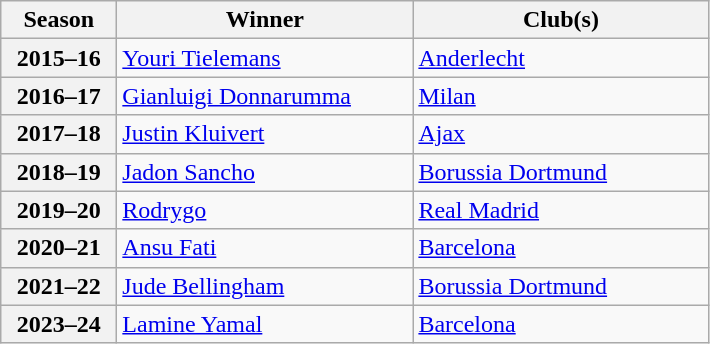<table class="wikitable">
<tr>
<th width="70">Season</th>
<th width="190">Winner</th>
<th width="190">Club(s)</th>
</tr>
<tr>
<th style="text-align:center">2015–16</th>
<td> <a href='#'>Youri Tielemans</a></td>
<td> <a href='#'>Anderlecht</a></td>
</tr>
<tr>
<th style="text-align:center">2016–17</th>
<td> <a href='#'>Gianluigi Donnarumma</a></td>
<td> <a href='#'>Milan</a></td>
</tr>
<tr>
<th style="text-align:center">2017–18</th>
<td> <a href='#'>Justin Kluivert</a></td>
<td> <a href='#'>Ajax</a></td>
</tr>
<tr>
<th style="text-align:center">2018–19</th>
<td> <a href='#'>Jadon Sancho</a></td>
<td> <a href='#'>Borussia Dortmund</a></td>
</tr>
<tr>
<th style="text-align:center">2019–20</th>
<td> <a href='#'>Rodrygo</a></td>
<td> <a href='#'>Real Madrid</a></td>
</tr>
<tr>
<th style="text-align:center">2020–21</th>
<td> <a href='#'>Ansu Fati</a></td>
<td> <a href='#'>Barcelona</a></td>
</tr>
<tr>
<th style="text-align:center">2021–22</th>
<td> <a href='#'>Jude Bellingham</a></td>
<td> <a href='#'>Borussia Dortmund</a></td>
</tr>
<tr>
<th style="text-align:center">2023–24</th>
<td> <a href='#'>Lamine Yamal</a></td>
<td> <a href='#'>Barcelona</a></td>
</tr>
</table>
